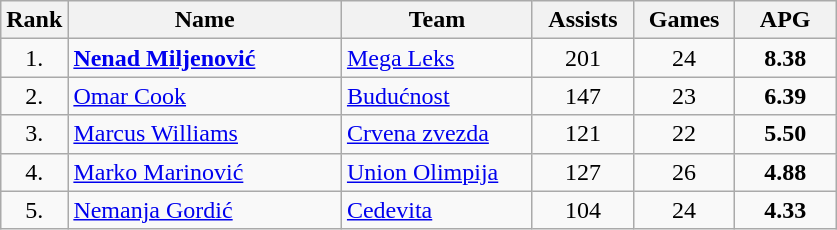<table class="wikitable" style="text-align: center;">
<tr>
<th>Rank</th>
<th width="175">Name</th>
<th width="120">Team</th>
<th width="60">Assists</th>
<th width="60">Games</th>
<th width="60">APG</th>
</tr>
<tr>
<td>1.</td>
<td align="left"> <strong><a href='#'>Nenad Miljenović</a></strong></td>
<td align="left"> <a href='#'>Mega Leks</a></td>
<td>201</td>
<td>24</td>
<td><strong>8.38</strong></td>
</tr>
<tr>
<td>2.</td>
<td align="left"> <a href='#'>Omar Cook</a></td>
<td align="left"> <a href='#'>Budućnost</a></td>
<td>147</td>
<td>23</td>
<td><strong>6.39</strong></td>
</tr>
<tr>
<td>3.</td>
<td align="left"> <a href='#'>Marcus Williams</a></td>
<td align="left"> <a href='#'>Crvena zvezda</a></td>
<td>121</td>
<td>22</td>
<td><strong>5.50</strong></td>
</tr>
<tr>
<td>4.</td>
<td align="left"> <a href='#'>Marko Marinović</a></td>
<td align="left"> <a href='#'>Union Olimpija</a></td>
<td>127</td>
<td>26</td>
<td><strong>4.88</strong></td>
</tr>
<tr>
<td>5.</td>
<td align="left"> <a href='#'>Nemanja Gordić</a></td>
<td align="left"> <a href='#'>Cedevita</a></td>
<td>104</td>
<td>24</td>
<td><strong>4.33</strong></td>
</tr>
</table>
